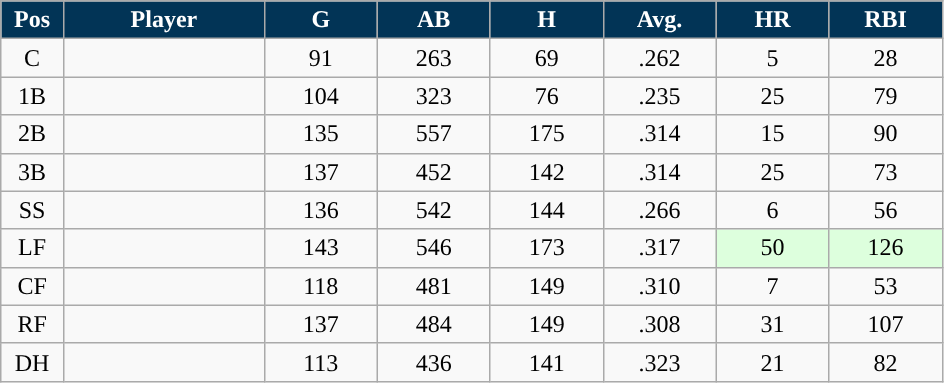<table class="wikitable sortable">
<tr>
<th style="background:#023456; color:white; width:5%;">Pos</th>
<th style="background:#023456; color:white; width:16%;">Player</th>
<th style="background:#023456; color:white; width:9%;">G</th>
<th style="background:#023456; color:white; width:9%;">AB</th>
<th style="background:#023456; color:white; width:9%;">H</th>
<th style="background:#023456; color:white; width:9%;">Avg.</th>
<th style="background:#023456; color:white; width:9%;">HR</th>
<th style="background:#023456; color:white; width:9%;">RBI</th>
</tr>
<tr style="text-align:center;">
<td>C</td>
<td></td>
<td>91</td>
<td>263</td>
<td>69</td>
<td>.262</td>
<td>5</td>
<td>28</td>
</tr>
<tr style="text-align:center;">
<td>1B</td>
<td></td>
<td>104</td>
<td>323</td>
<td>76</td>
<td>.235</td>
<td>25</td>
<td>79</td>
</tr>
<tr style="text-align:center;">
<td>2B</td>
<td></td>
<td>135</td>
<td>557</td>
<td>175</td>
<td>.314</td>
<td>15</td>
<td>90</td>
</tr>
<tr style="text-align:center;">
<td>3B</td>
<td></td>
<td>137</td>
<td>452</td>
<td>142</td>
<td>.314</td>
<td>25</td>
<td>73</td>
</tr>
<tr style="text-align:center;">
<td>SS</td>
<td></td>
<td>136</td>
<td>542</td>
<td>144</td>
<td>.266</td>
<td>6</td>
<td>56</td>
</tr>
<tr style="text-align:center;">
<td>LF</td>
<td></td>
<td>143</td>
<td>546</td>
<td>173</td>
<td>.317</td>
<td style="background:#DDFFDD;">50</td>
<td style="background:#DDFFDD;">126</td>
</tr>
<tr style="text-align:center;">
<td>CF</td>
<td></td>
<td>118</td>
<td>481</td>
<td>149</td>
<td>.310</td>
<td>7</td>
<td>53</td>
</tr>
<tr style="text-align:center;">
<td>RF</td>
<td></td>
<td>137</td>
<td>484</td>
<td>149</td>
<td>.308</td>
<td>31</td>
<td>107</td>
</tr>
<tr style="text-align:center;">
<td>DH</td>
<td></td>
<td>113</td>
<td>436</td>
<td>141</td>
<td>.323</td>
<td>21</td>
<td>82</td>
</tr>
</table>
